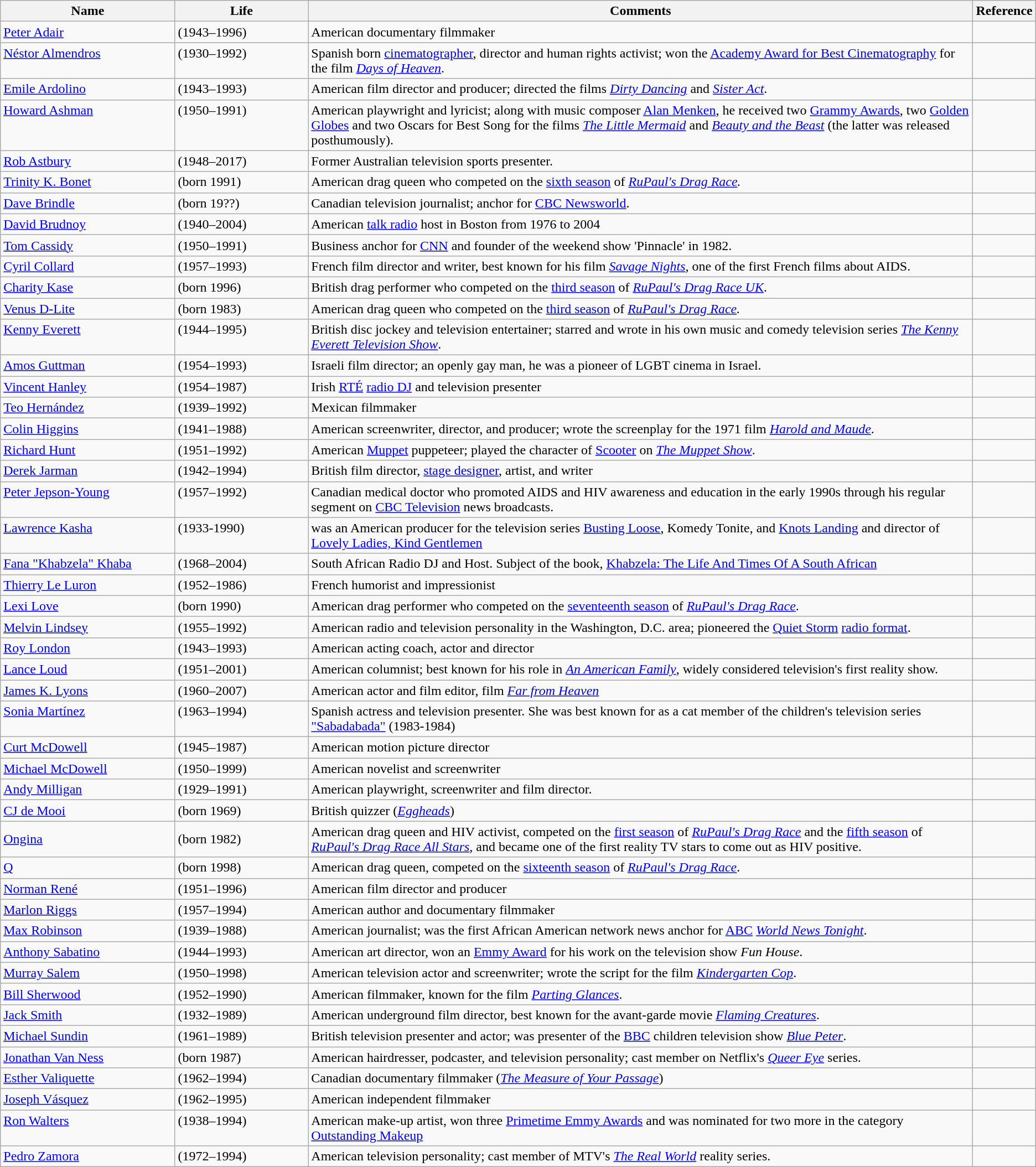<table class=wikitable>
<tr>
<th style="width:17%;">Name</th>
<th style="width:13%;">Life</th>
<th style="width:65%;">Comments</th>
<th style="width:5%;">Reference</th>
</tr>
<tr valign="top">
<td><a href='#'>Peter Adair</a></td>
<td>(1943–1996)</td>
<td>American documentary filmmaker</td>
<td></td>
</tr>
<tr valign="top">
<td><a href='#'>Néstor Almendros</a></td>
<td>(1930–1992)</td>
<td>Spanish born <a href='#'>cinematographer</a>, director and human rights activist; won the <a href='#'>Academy Award for Best Cinematography</a> for the film <em><a href='#'>Days of Heaven</a></em>.</td>
<td></td>
</tr>
<tr valign="top">
<td><a href='#'>Emile Ardolino</a></td>
<td>(1943–1993)</td>
<td>American film director and producer; directed the films <em><a href='#'>Dirty Dancing</a></em> and <em><a href='#'>Sister Act</a></em>.</td>
<td></td>
</tr>
<tr valign="top">
<td><a href='#'>Howard Ashman</a></td>
<td>(1950–1991)</td>
<td>American playwright and lyricist; along with music composer <a href='#'>Alan Menken</a>, he received two <a href='#'>Grammy Awards</a>, two <a href='#'>Golden Globes</a> and two Oscars for Best Song for the films <em><a href='#'>The Little Mermaid</a></em> and <em><a href='#'>Beauty and the Beast</a></em> (the latter was released posthumously).</td>
<td></td>
</tr>
<tr valign="top">
<td><a href='#'>Rob Astbury</a></td>
<td>(1948–2017)</td>
<td>Former Australian television sports presenter.</td>
<td></td>
</tr>
<tr valign="top">
<td><a href='#'>Trinity K. Bonet</a></td>
<td>(born 1991)</td>
<td>American drag queen who competed on the <a href='#'>sixth season</a> of <em><a href='#'>RuPaul's Drag Race</a>.</em></td>
<td></td>
</tr>
<tr valign="top">
<td><a href='#'>Dave Brindle</a></td>
<td>(born 19??)</td>
<td>Canadian television journalist; anchor for <a href='#'>CBC Newsworld</a>.</td>
<td></td>
</tr>
<tr valign="top">
<td><a href='#'>David Brudnoy</a></td>
<td>(1940–2004)</td>
<td>American <a href='#'>talk radio</a> host in Boston from 1976 to 2004</td>
<td></td>
</tr>
<tr valign="top">
<td><a href='#'>Tom Cassidy</a></td>
<td>(1950–1991)</td>
<td>Business anchor for <a href='#'>CNN</a> and founder of the weekend show 'Pinnacle' in 1982.</td>
<td></td>
</tr>
<tr valign="top">
<td><a href='#'>Cyril Collard</a></td>
<td>(1957–1993)</td>
<td>French film director and writer, best known for his film <em><a href='#'>Savage Nights</a></em>, one of the first French films about AIDS.</td>
<td></td>
</tr>
<tr valign="top">
<td><a href='#'>Charity Kase</a></td>
<td>(born 1996)</td>
<td>British drag performer who competed on the <a href='#'>third season</a> of <em><a href='#'>RuPaul's Drag Race UK</a></em>.</td>
<td></td>
</tr>
<tr valign="top">
<td><a href='#'>Venus D-Lite</a></td>
<td>(born 1983)</td>
<td>American drag queen who competed on the <a href='#'>third season</a> of <em><a href='#'>RuPaul's Drag Race</a>.</em></td>
<td></td>
</tr>
<tr valign="top">
<td><a href='#'>Kenny Everett</a></td>
<td>(1944–1995)</td>
<td>British disc jockey and television entertainer; starred and wrote in his own music and comedy television series <em><a href='#'>The Kenny Everett Television Show</a></em>.</td>
<td></td>
</tr>
<tr valign="top">
<td><a href='#'>Amos Guttman</a></td>
<td>(1954–1993)</td>
<td>Israeli film director; an openly gay man, he was a pioneer of LGBT cinema in Israel.</td>
<td></td>
</tr>
<tr valign="top">
<td><a href='#'>Vincent Hanley</a></td>
<td>(1954–1987)</td>
<td>Irish <a href='#'>RTÉ</a> <a href='#'>radio DJ</a> and television presenter</td>
<td></td>
</tr>
<tr valign="top">
<td><a href='#'>Teo Hernández</a></td>
<td>(1939–1992)</td>
<td>Mexican filmmaker</td>
<td></td>
</tr>
<tr valign="top">
<td><a href='#'>Colin Higgins</a></td>
<td>(1941–1988)</td>
<td>American screenwriter, director, and producer; wrote the screenplay for the 1971 film <em><a href='#'>Harold and Maude</a></em>.</td>
<td></td>
</tr>
<tr valign="top">
<td><a href='#'>Richard Hunt</a></td>
<td>(1951–1992)</td>
<td>American <a href='#'>Muppet</a> puppeteer; played the character of <a href='#'>Scooter</a> on <em><a href='#'>The Muppet Show</a></em>.</td>
<td></td>
</tr>
<tr valign="top">
<td><a href='#'>Derek Jarman</a></td>
<td>(1942–1994)</td>
<td>British film director, <a href='#'>stage designer</a>, artist, and writer</td>
<td></td>
</tr>
<tr valign="top">
<td><a href='#'>Peter Jepson-Young</a></td>
<td>(1957–1992)</td>
<td>Canadian medical doctor who promoted AIDS and HIV awareness and education in the early 1990s through his regular segment on <a href='#'>CBC Television</a> news broadcasts.</td>
<td></td>
</tr>
<tr valign="top">
<td><a href='#'>Lawrence Kasha</a></td>
<td>(1933-1990)</td>
<td>was an American producer for the television series <a href='#'>Busting Loose</a>, Komedy Tonite, and <a href='#'>Knots Landing</a> and director of <a href='#'>Lovely Ladies, Kind Gentlemen</a></td>
</tr>
<tr valign="top">
<td><a href='#'>Fana "Khabzela" Khaba</a></td>
<td>(1968–2004)</td>
<td>South African Radio DJ and Host. Subject of the book, <a href='#'>Khabzela: The Life And Times Of A South African</a></td>
<td></td>
</tr>
<tr valign="top">
<td><a href='#'>Thierry Le Luron</a></td>
<td>(1952–1986)</td>
<td>French humorist and impressionist</td>
<td></td>
</tr>
<tr valign="top">
<td><a href='#'>Lexi Love</a></td>
<td>(born 1990)</td>
<td>American drag performer who competed on the <a href='#'>seventeenth season</a> of <em><a href='#'>RuPaul's Drag Race</a></em>.</td>
<td></td>
</tr>
<tr valign="top">
<td><a href='#'>Melvin Lindsey</a></td>
<td>(1955–1992)</td>
<td>American radio and television personality in the Washington, D.C. area; pioneered the <a href='#'>Quiet Storm</a> <a href='#'>radio format</a>.</td>
<td></td>
</tr>
<tr valign="top">
<td><a href='#'>Roy London</a></td>
<td>(1943–1993)</td>
<td>American acting coach, actor and director</td>
<td></td>
</tr>
<tr valign="top">
<td><a href='#'>Lance Loud</a></td>
<td>(1951–2001)</td>
<td>American columnist; best known for his role in <em><a href='#'>An American Family</a></em>, widely considered television's first reality show.</td>
<td></td>
</tr>
<tr valign="top">
<td><a href='#'>James K. Lyons</a></td>
<td>(1960–2007)</td>
<td>American actor and film editor, film <em><a href='#'>Far from Heaven</a></em></td>
<td></td>
</tr>
<tr valign="top">
<td><a href='#'>Sonia Martínez</a></td>
<td>(1963–1994)</td>
<td>Spanish actress and television presenter. She was best known for as a cat member of the children's television series <a href='#'>"Sabadabada"</a> (1983-1984)</td>
<td></td>
</tr>
<tr valign="top">
<td><a href='#'>Curt McDowell</a></td>
<td>(1945–1987)</td>
<td>American motion picture director</td>
<td></td>
</tr>
<tr valign="top">
<td><a href='#'>Michael McDowell</a></td>
<td>(1950–1999)</td>
<td>American novelist and screenwriter</td>
<td></td>
</tr>
<tr valign="top">
<td><a href='#'>Andy Milligan</a></td>
<td>(1929–1991)</td>
<td>American playwright, screenwriter and film director.</td>
<td></td>
</tr>
<tr valign="top">
<td><a href='#'>CJ de Mooi</a></td>
<td>(born 1969)</td>
<td>British quizzer (<em><a href='#'>Eggheads</a></em>)</td>
<td></td>
</tr>
<tr>
<td><a href='#'>Ongina</a></td>
<td>(born 1982)</td>
<td>American drag queen and HIV activist, competed on the <a href='#'>first season</a> of <em><a href='#'>RuPaul's Drag Race</a></em> and the <a href='#'>fifth season</a> of <em><a href='#'>RuPaul's Drag Race All Stars</a></em>, and became one of the first reality TV stars to come out as HIV positive.</td>
<td></td>
</tr>
<tr>
<td><a href='#'>Q</a></td>
<td>(born 1998)</td>
<td>American drag queen, competed on the <a href='#'>sixteenth season</a> of <em><a href='#'>RuPaul's Drag Race</a></em>.</td>
<td></td>
</tr>
<tr valign="top">
<td><a href='#'>Norman René</a></td>
<td>(1951–1996)</td>
<td>American film director and producer</td>
<td></td>
</tr>
<tr valign="top">
<td><a href='#'>Marlon Riggs</a></td>
<td>(1957–1994)</td>
<td>American author and documentary filmmaker</td>
<td></td>
</tr>
<tr valign="top">
<td><a href='#'>Max Robinson</a></td>
<td>(1939–1988)</td>
<td>American journalist; was the first African American network news anchor for <a href='#'>ABC</a> <em><a href='#'>World News Tonight</a></em>.</td>
<td></td>
</tr>
<tr valign="top">
<td><a href='#'>Anthony Sabatino</a></td>
<td>(1944–1993)</td>
<td>American art director, won an <a href='#'>Emmy Award</a> for his work on the television show <em>Fun House</em>.</td>
<td></td>
</tr>
<tr valign="top">
<td><a href='#'>Murray Salem</a></td>
<td>(1950–1998)</td>
<td>American television actor and screenwriter; wrote the script for the film <em><a href='#'>Kindergarten Cop</a></em>.</td>
<td></td>
</tr>
<tr valign="top">
<td><a href='#'>Bill Sherwood</a></td>
<td>(1952–1990)</td>
<td>American filmmaker, known for the film <em><a href='#'>Parting Glances</a></em>.</td>
<td></td>
</tr>
<tr valign="top">
<td><a href='#'>Jack Smith</a></td>
<td>(1932–1989)</td>
<td>American underground film director, best known for the avant-garde movie <em><a href='#'>Flaming Creatures</a></em>.</td>
<td></td>
</tr>
<tr valign="top">
<td><a href='#'>Michael Sundin</a></td>
<td>(1961–1989)</td>
<td>British television presenter and actor; was presenter of the <a href='#'>BBC</a> children television show <em><a href='#'>Blue Peter</a></em>.</td>
<td></td>
</tr>
<tr valign="top">
<td><a href='#'>Jonathan Van Ness</a></td>
<td>(born 1987)</td>
<td>American hairdresser, podcaster, and television personality; cast member on Netflix's <em><a href='#'>Queer Eye</a></em> series.</td>
<td></td>
</tr>
<tr valign="top">
<td><a href='#'>Esther Valiquette</a></td>
<td>(1962–1994)</td>
<td>Canadian documentary filmmaker (<em><a href='#'>The Measure of Your Passage</a></em>)</td>
<td></td>
</tr>
<tr valign="top">
<td><a href='#'>Joseph Vásquez</a></td>
<td>(1962–1995)</td>
<td>American independent filmmaker</td>
<td></td>
</tr>
<tr valign="top">
<td><a href='#'>Ron Walters</a></td>
<td>(1938–1994)</td>
<td>American make-up artist, won three <a href='#'>Primetime Emmy Awards</a> and was nominated for two more in the category <a href='#'>Outstanding Makeup</a></td>
<td></td>
</tr>
<tr valign="top">
<td><a href='#'>Pedro Zamora</a></td>
<td>(1972–1994)</td>
<td>American television personality; cast member of MTV's <em><a href='#'>The Real World</a></em> reality series.</td>
<td></td>
</tr>
</table>
